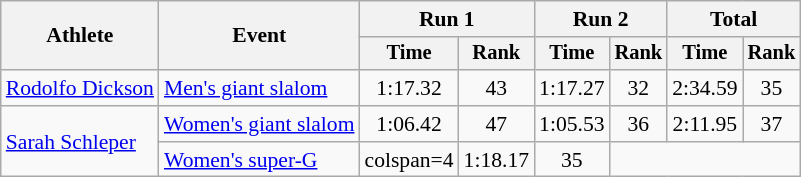<table class=wikitable style=font-size:90%;text-align:center>
<tr>
<th rowspan=2>Athlete</th>
<th rowspan=2>Event</th>
<th colspan=2>Run 1</th>
<th colspan=2>Run 2</th>
<th colspan=2>Total</th>
</tr>
<tr style="font-size:95%">
<th>Time</th>
<th>Rank</th>
<th>Time</th>
<th>Rank</th>
<th>Time</th>
<th>Rank</th>
</tr>
<tr>
<td align=left><a href='#'>Rodolfo Dickson</a></td>
<td align=left><a href='#'>Men's giant slalom</a></td>
<td>1:17.32</td>
<td>43</td>
<td>1:17.27</td>
<td>32</td>
<td>2:34.59</td>
<td>35</td>
</tr>
<tr>
<td align=left rowspan=2><a href='#'>Sarah Schleper</a></td>
<td align=left><a href='#'>Women's giant slalom</a></td>
<td>1:06.42</td>
<td>47</td>
<td>1:05.53</td>
<td>36</td>
<td>2:11.95</td>
<td>37</td>
</tr>
<tr>
<td align=left><a href='#'>Women's super-G</a></td>
<td>colspan=4 </td>
<td>1:18.17</td>
<td>35</td>
</tr>
</table>
